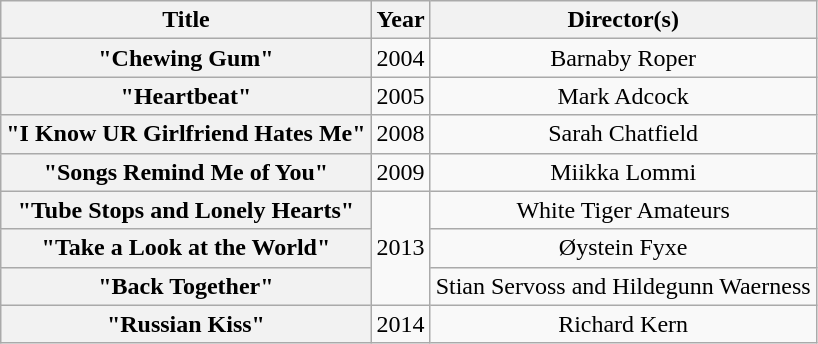<table class="wikitable plainrowheaders" style="text-align:center;">
<tr>
<th scope="col">Title</th>
<th scope="col">Year</th>
<th scope="col">Director(s)</th>
</tr>
<tr>
<th scope="row">"Chewing Gum"</th>
<td>2004</td>
<td>Barnaby Roper</td>
</tr>
<tr>
<th scope="row">"Heartbeat"</th>
<td>2005</td>
<td>Mark Adcock</td>
</tr>
<tr>
<th scope="row">"I Know UR Girlfriend Hates Me"</th>
<td>2008</td>
<td>Sarah Chatfield</td>
</tr>
<tr>
<th scope="row">"Songs Remind Me of You"</th>
<td>2009</td>
<td>Miikka Lommi</td>
</tr>
<tr>
<th scope="row">"Tube Stops and Lonely Hearts"</th>
<td rowspan="3">2013</td>
<td>White Tiger Amateurs</td>
</tr>
<tr>
<th scope="row">"Take a Look at the World"<br></th>
<td>Øystein Fyxe</td>
</tr>
<tr>
<th scope="row">"Back Together"</th>
<td>Stian Servoss and Hildegunn Waerness</td>
</tr>
<tr>
<th scope="row">"Russian Kiss"<br></th>
<td>2014</td>
<td>Richard Kern</td>
</tr>
</table>
